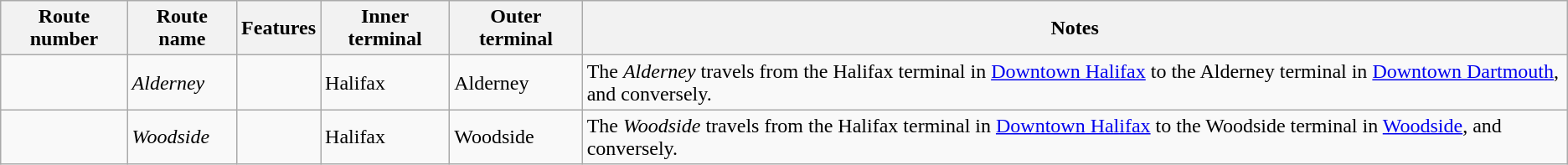<table class="wikitable sortable">
<tr>
<th>Route number</th>
<th>Route name</th>
<th>Features</th>
<th>Inner terminal</th>
<th>Outer terminal</th>
<th>Notes</th>
</tr>
<tr>
<td></td>
<td><em>Alderney</em></td>
<td> </td>
<td>Halifax</td>
<td>Alderney</td>
<td>The <em>Alderney</em> travels from the Halifax terminal in <a href='#'>Downtown Halifax</a> to the Alderney terminal in <a href='#'>Downtown Dartmouth</a>, and conversely.</td>
</tr>
<tr>
<td></td>
<td><em>Woodside</em></td>
<td> </td>
<td>Halifax</td>
<td>Woodside</td>
<td>The <em>Woodside</em> travels from the Halifax terminal in <a href='#'>Downtown Halifax</a> to the Woodside terminal in <a href='#'>Woodside</a>, and conversely.</td>
</tr>
</table>
